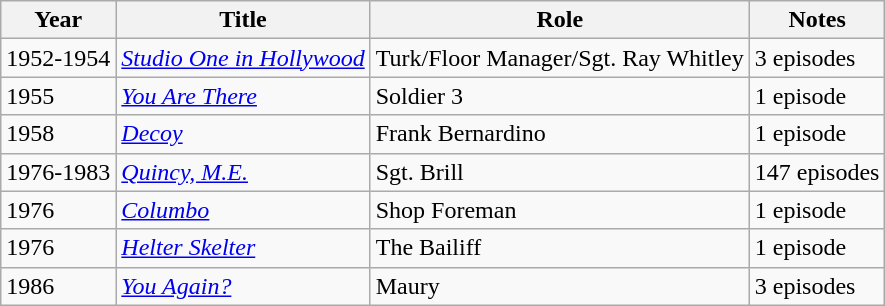<table class="wikitable">
<tr>
<th>Year</th>
<th>Title</th>
<th>Role</th>
<th>Notes</th>
</tr>
<tr>
<td>1952-1954</td>
<td><em><a href='#'>Studio One in Hollywood</a></em></td>
<td>Turk/Floor Manager/Sgt. Ray Whitley</td>
<td>3 episodes</td>
</tr>
<tr>
<td>1955</td>
<td><em><a href='#'>You Are There</a></em></td>
<td>Soldier 3</td>
<td>1 episode</td>
</tr>
<tr>
<td>1958</td>
<td><em><a href='#'>Decoy</a></em></td>
<td>Frank Bernardino</td>
<td>1 episode</td>
</tr>
<tr>
<td>1976-1983</td>
<td><em><a href='#'>Quincy, M.E.</a></em></td>
<td>Sgt. Brill</td>
<td>147 episodes</td>
</tr>
<tr>
<td>1976</td>
<td><em><a href='#'>Columbo</a></em></td>
<td>Shop Foreman</td>
<td>1 episode</td>
</tr>
<tr>
<td>1976</td>
<td><em><a href='#'>Helter Skelter</a></em></td>
<td>The Bailiff</td>
<td>1 episode</td>
</tr>
<tr>
<td>1986</td>
<td><em><a href='#'>You Again?</a></em></td>
<td>Maury</td>
<td>3 episodes</td>
</tr>
</table>
